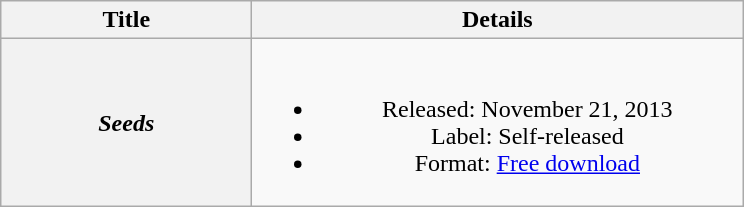<table class="wikitable plainrowheaders" style="text-align:center;">
<tr>
<th scope="col" style="width:10em;">Title</th>
<th scope="col" style="width:20em;">Details</th>
</tr>
<tr>
<th scope="row"><em>Seeds</em></th>
<td><br><ul><li>Released: November 21, 2013</li><li>Label: Self-released</li><li>Format: <a href='#'>Free download</a></li></ul></td>
</tr>
</table>
